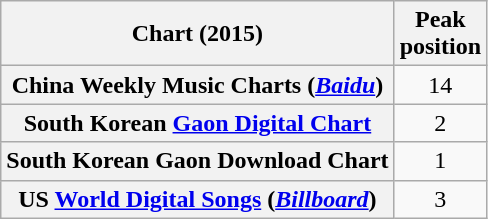<table class="wikitable sortable plainrowheaders">
<tr>
<th>Chart (2015)</th>
<th>Peak<br>position</th>
</tr>
<tr>
<th scope="row">China Weekly Music Charts (<em><a href='#'>Baidu</a></em>)</th>
<td style="text-align:center;">14</td>
</tr>
<tr>
<th scope="row">South Korean <a href='#'>Gaon Digital Chart</a></th>
<td align="center">2</td>
</tr>
<tr>
<th scope="row">South Korean Gaon Download Chart</th>
<td align="center">1</td>
</tr>
<tr>
<th scope="row">US <a href='#'>World Digital Songs</a> (<em><a href='#'>Billboard</a></em>)</th>
<td style="text-align:center;">3</td>
</tr>
</table>
